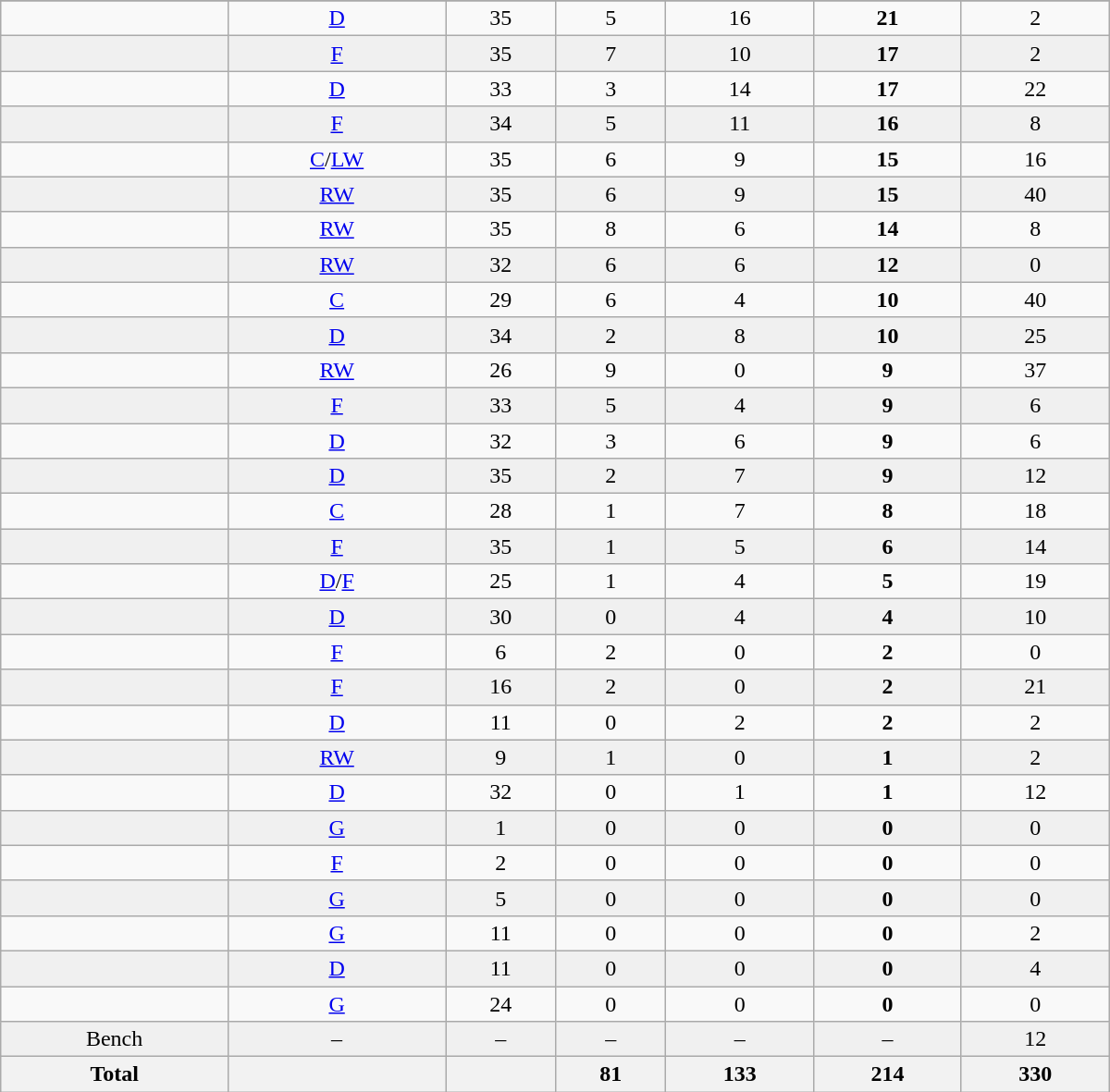<table class="wikitable sortable" width=800>
<tr align="center">
</tr>
<tr align="center" bgcolor="">
<td></td>
<td><a href='#'>D</a></td>
<td>35</td>
<td>5</td>
<td>16</td>
<td><strong>21</strong></td>
<td>2</td>
</tr>
<tr align="center" bgcolor="f0f0f0">
<td></td>
<td><a href='#'>F</a></td>
<td>35</td>
<td>7</td>
<td>10</td>
<td><strong>17</strong></td>
<td>2</td>
</tr>
<tr align="center" bgcolor="">
<td></td>
<td><a href='#'>D</a></td>
<td>33</td>
<td>3</td>
<td>14</td>
<td><strong>17</strong></td>
<td>22</td>
</tr>
<tr align="center" bgcolor="f0f0f0">
<td></td>
<td><a href='#'>F</a></td>
<td>34</td>
<td>5</td>
<td>11</td>
<td><strong>16</strong></td>
<td>8</td>
</tr>
<tr align="center" bgcolor="">
<td></td>
<td><a href='#'>C</a>/<a href='#'>LW</a></td>
<td>35</td>
<td>6</td>
<td>9</td>
<td><strong>15</strong></td>
<td>16</td>
</tr>
<tr align="center" bgcolor="f0f0f0">
<td></td>
<td><a href='#'>RW</a></td>
<td>35</td>
<td>6</td>
<td>9</td>
<td><strong>15</strong></td>
<td>40</td>
</tr>
<tr align="center" bgcolor="">
<td></td>
<td><a href='#'>RW</a></td>
<td>35</td>
<td>8</td>
<td>6</td>
<td><strong>14</strong></td>
<td>8</td>
</tr>
<tr align="center" bgcolor="f0f0f0">
<td></td>
<td><a href='#'>RW</a></td>
<td>32</td>
<td>6</td>
<td>6</td>
<td><strong>12</strong></td>
<td>0</td>
</tr>
<tr align="center" bgcolor="">
<td></td>
<td><a href='#'>C</a></td>
<td>29</td>
<td>6</td>
<td>4</td>
<td><strong>10</strong></td>
<td>40</td>
</tr>
<tr align="center" bgcolor="f0f0f0">
<td></td>
<td><a href='#'>D</a></td>
<td>34</td>
<td>2</td>
<td>8</td>
<td><strong>10</strong></td>
<td>25</td>
</tr>
<tr align="center" bgcolor="">
<td></td>
<td><a href='#'>RW</a></td>
<td>26</td>
<td>9</td>
<td>0</td>
<td><strong>9</strong></td>
<td>37</td>
</tr>
<tr align="center" bgcolor="f0f0f0">
<td></td>
<td><a href='#'>F</a></td>
<td>33</td>
<td>5</td>
<td>4</td>
<td><strong>9</strong></td>
<td>6</td>
</tr>
<tr align="center" bgcolor="">
<td></td>
<td><a href='#'>D</a></td>
<td>32</td>
<td>3</td>
<td>6</td>
<td><strong>9</strong></td>
<td>6</td>
</tr>
<tr align="center" bgcolor="f0f0f0">
<td></td>
<td><a href='#'>D</a></td>
<td>35</td>
<td>2</td>
<td>7</td>
<td><strong>9</strong></td>
<td>12</td>
</tr>
<tr align="center" bgcolor="">
<td></td>
<td><a href='#'>C</a></td>
<td>28</td>
<td>1</td>
<td>7</td>
<td><strong>8</strong></td>
<td>18</td>
</tr>
<tr align="center" bgcolor="f0f0f0">
<td></td>
<td><a href='#'>F</a></td>
<td>35</td>
<td>1</td>
<td>5</td>
<td><strong>6</strong></td>
<td>14</td>
</tr>
<tr align="center" bgcolor="">
<td></td>
<td><a href='#'>D</a>/<a href='#'>F</a></td>
<td>25</td>
<td>1</td>
<td>4</td>
<td><strong>5</strong></td>
<td>19</td>
</tr>
<tr align="center" bgcolor="f0f0f0">
<td></td>
<td><a href='#'>D</a></td>
<td>30</td>
<td>0</td>
<td>4</td>
<td><strong>4</strong></td>
<td>10</td>
</tr>
<tr align="center" bgcolor="">
<td></td>
<td><a href='#'>F</a></td>
<td>6</td>
<td>2</td>
<td>0</td>
<td><strong>2</strong></td>
<td>0</td>
</tr>
<tr align="center" bgcolor="f0f0f0">
<td></td>
<td><a href='#'>F</a></td>
<td>16</td>
<td>2</td>
<td>0</td>
<td><strong>2</strong></td>
<td>21</td>
</tr>
<tr align="center" bgcolor="">
<td></td>
<td><a href='#'>D</a></td>
<td>11</td>
<td>0</td>
<td>2</td>
<td><strong>2</strong></td>
<td>2</td>
</tr>
<tr align="center" bgcolor="f0f0f0">
<td></td>
<td><a href='#'>RW</a></td>
<td>9</td>
<td>1</td>
<td>0</td>
<td><strong>1</strong></td>
<td>2</td>
</tr>
<tr align="center" bgcolor="">
<td></td>
<td><a href='#'>D</a></td>
<td>32</td>
<td>0</td>
<td>1</td>
<td><strong>1</strong></td>
<td>12</td>
</tr>
<tr align="center" bgcolor="f0f0f0">
<td></td>
<td><a href='#'>G</a></td>
<td>1</td>
<td>0</td>
<td>0</td>
<td><strong>0</strong></td>
<td>0</td>
</tr>
<tr align="center" bgcolor="">
<td></td>
<td><a href='#'>F</a></td>
<td>2</td>
<td>0</td>
<td>0</td>
<td><strong>0</strong></td>
<td>0</td>
</tr>
<tr align="center" bgcolor="f0f0f0">
<td></td>
<td><a href='#'>G</a></td>
<td>5</td>
<td>0</td>
<td>0</td>
<td><strong>0</strong></td>
<td>0</td>
</tr>
<tr align="center" bgcolor="">
<td></td>
<td><a href='#'>G</a></td>
<td>11</td>
<td>0</td>
<td>0</td>
<td><strong>0</strong></td>
<td>2</td>
</tr>
<tr align="center" bgcolor="f0f0f0">
<td></td>
<td><a href='#'>D</a></td>
<td>11</td>
<td>0</td>
<td>0</td>
<td><strong>0</strong></td>
<td>4</td>
</tr>
<tr align="center" bgcolor="">
<td></td>
<td><a href='#'>G</a></td>
<td>24</td>
<td>0</td>
<td>0</td>
<td><strong>0</strong></td>
<td>0</td>
</tr>
<tr align="center" bgcolor="f0f0f0">
<td>Bench</td>
<td>–</td>
<td>–</td>
<td>–</td>
<td>–</td>
<td>–</td>
<td>12</td>
</tr>
<tr>
<th>Total</th>
<th></th>
<th></th>
<th>81</th>
<th>133</th>
<th>214</th>
<th>330</th>
</tr>
</table>
